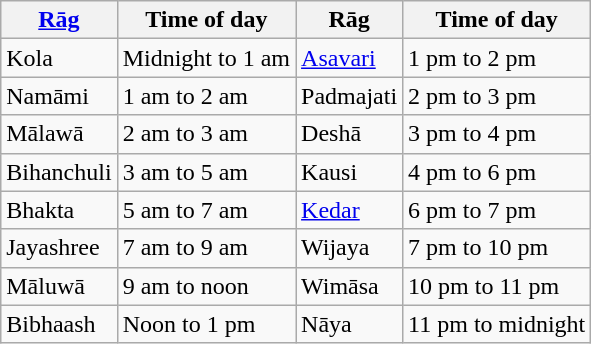<table class="wikitable" align=center>
<tr>
<th><a href='#'>Rāg</a></th>
<th>Time of day</th>
<th>Rāg</th>
<th>Time of day</th>
</tr>
<tr>
<td>Kola</td>
<td>Midnight to 1 am</td>
<td><a href='#'>Asavari</a></td>
<td>1 pm to 2 pm</td>
</tr>
<tr>
<td>Namāmi</td>
<td>1 am to 2 am</td>
<td>Padmajati</td>
<td>2 pm to 3 pm</td>
</tr>
<tr>
<td>Mālawā</td>
<td>2 am to 3 am</td>
<td>Deshā</td>
<td>3 pm to 4 pm</td>
</tr>
<tr>
<td>Bihanchuli</td>
<td>3 am to 5 am</td>
<td>Kausi</td>
<td>4 pm to 6 pm</td>
</tr>
<tr>
<td>Bhakta</td>
<td>5 am to 7 am</td>
<td><a href='#'>Kedar</a></td>
<td>6 pm to 7 pm</td>
</tr>
<tr>
<td>Jayashree</td>
<td>7 am to 9 am</td>
<td>Wijaya</td>
<td>7 pm to 10 pm</td>
</tr>
<tr>
<td>Māluwā</td>
<td>9 am to noon</td>
<td>Wimāsa</td>
<td>10 pm to 11 pm</td>
</tr>
<tr>
<td>Bibhaash</td>
<td>Noon to 1 pm</td>
<td>Nāya</td>
<td>11 pm to midnight</td>
</tr>
</table>
